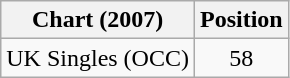<table class="wikitable">
<tr>
<th>Chart (2007)</th>
<th>Position</th>
</tr>
<tr>
<td>UK Singles (OCC)</td>
<td align="center">58</td>
</tr>
</table>
